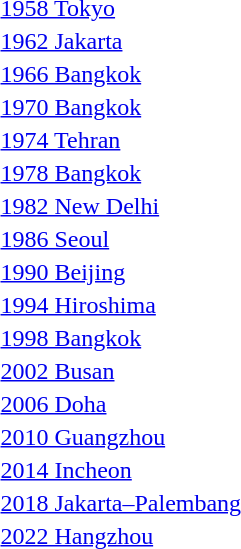<table>
<tr>
<td><a href='#'>1958 Tokyo</a></td>
<td></td>
<td></td>
<td></td>
</tr>
<tr>
<td><a href='#'>1962 Jakarta</a></td>
<td></td>
<td></td>
<td></td>
</tr>
<tr>
<td><a href='#'>1966 Bangkok</a></td>
<td></td>
<td></td>
<td></td>
</tr>
<tr>
<td><a href='#'>1970 Bangkok</a></td>
<td></td>
<td></td>
<td></td>
</tr>
<tr>
<td><a href='#'>1974 Tehran</a></td>
<td></td>
<td></td>
<td></td>
</tr>
<tr>
<td><a href='#'>1978 Bangkok</a></td>
<td></td>
<td></td>
<td></td>
</tr>
<tr>
<td><a href='#'>1982 New Delhi</a></td>
<td></td>
<td></td>
<td></td>
</tr>
<tr>
<td><a href='#'>1986 Seoul</a></td>
<td></td>
<td></td>
<td></td>
</tr>
<tr>
<td><a href='#'>1990 Beijing</a></td>
<td></td>
<td></td>
<td></td>
</tr>
<tr>
<td><a href='#'>1994 Hiroshima</a></td>
<td></td>
<td></td>
<td></td>
</tr>
<tr>
<td><a href='#'>1998 Bangkok</a></td>
<td></td>
<td></td>
<td></td>
</tr>
<tr>
<td><a href='#'>2002 Busan</a></td>
<td></td>
<td></td>
<td></td>
</tr>
<tr>
<td><a href='#'>2006 Doha</a></td>
<td></td>
<td></td>
<td></td>
</tr>
<tr>
<td><a href='#'>2010 Guangzhou</a></td>
<td></td>
<td></td>
<td></td>
</tr>
<tr>
<td><a href='#'>2014 Incheon</a></td>
<td></td>
<td></td>
<td></td>
</tr>
<tr>
<td><a href='#'>2018 Jakarta–Palembang</a></td>
<td></td>
<td></td>
<td></td>
</tr>
<tr>
<td><a href='#'>2022 Hangzhou</a></td>
<td></td>
<td></td>
<td></td>
</tr>
</table>
